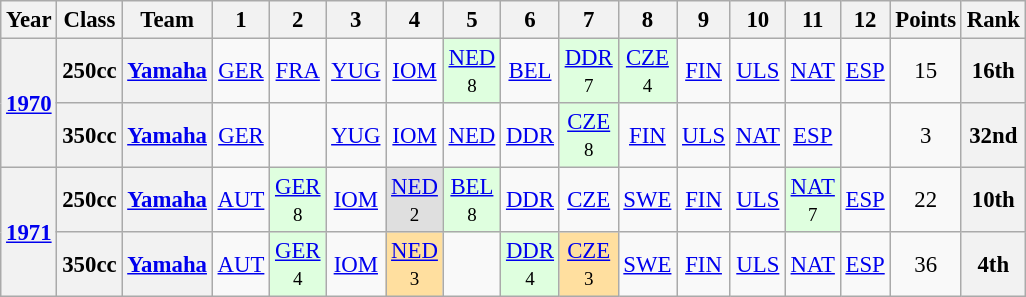<table class="wikitable" style="text-align:center; font-size:95%">
<tr>
<th>Year</th>
<th>Class</th>
<th>Team</th>
<th>1</th>
<th>2</th>
<th>3</th>
<th>4</th>
<th>5</th>
<th>6</th>
<th>7</th>
<th>8</th>
<th>9</th>
<th>10</th>
<th>11</th>
<th>12</th>
<th>Points</th>
<th>Rank</th>
</tr>
<tr>
<th rowspan=2><a href='#'>1970</a></th>
<th>250cc</th>
<th><a href='#'>Yamaha</a></th>
<td><a href='#'>GER</a><br><small></small></td>
<td><a href='#'>FRA</a><br><small></small></td>
<td><a href='#'>YUG</a><br><small></small></td>
<td><a href='#'>IOM</a><br><small></small></td>
<td style="background:#DFFFDF;"><a href='#'>NED</a><br><small>8</small></td>
<td><a href='#'>BEL</a><br><small></small></td>
<td style="background:#DFFFDF;"><a href='#'>DDR</a><br><small>7</small></td>
<td style="background:#DFFFDF;"><a href='#'>CZE</a><br><small>4</small></td>
<td><a href='#'>FIN</a><br><small></small></td>
<td><a href='#'>ULS</a><br><small></small></td>
<td><a href='#'>NAT</a><br><small></small></td>
<td><a href='#'>ESP</a><br><small></small></td>
<td>15</td>
<th>16th</th>
</tr>
<tr>
<th>350cc</th>
<th><a href='#'>Yamaha</a></th>
<td><a href='#'>GER</a><br><small></small></td>
<td></td>
<td><a href='#'>YUG</a><br><small></small></td>
<td><a href='#'>IOM</a><br><small></small></td>
<td><a href='#'>NED</a><br><small></small></td>
<td><a href='#'>DDR</a><br><small></small></td>
<td style="background:#DFFFDF;"><a href='#'>CZE</a><br><small>8</small></td>
<td><a href='#'>FIN</a><br><small></small></td>
<td><a href='#'>ULS</a><br><small></small></td>
<td><a href='#'>NAT</a><br><small></small></td>
<td><a href='#'>ESP</a><br><small></small></td>
<td></td>
<td>3</td>
<th>32nd</th>
</tr>
<tr>
<th rowspan=2><a href='#'>1971</a></th>
<th>250cc</th>
<th><a href='#'>Yamaha</a></th>
<td><a href='#'>AUT</a><br><small></small></td>
<td style="background:#DFFFDF;"><a href='#'>GER</a><br><small>8</small></td>
<td><a href='#'>IOM</a><br><small></small></td>
<td style="background:#DFDFDF;"><a href='#'>NED</a><br><small>2</small></td>
<td style="background:#DFFFDF;"><a href='#'>BEL</a><br><small>8</small></td>
<td><a href='#'>DDR</a><br><small></small></td>
<td><a href='#'>CZE</a><br><small></small></td>
<td><a href='#'>SWE</a><br><small></small></td>
<td><a href='#'>FIN</a><br><small></small></td>
<td><a href='#'>ULS</a><br><small></small></td>
<td style="background:#DFFFDF;"><a href='#'>NAT</a><br><small>7</small></td>
<td><a href='#'>ESP</a><br><small></small></td>
<td>22</td>
<th>10th</th>
</tr>
<tr>
<th>350cc</th>
<th><a href='#'>Yamaha</a></th>
<td><a href='#'>AUT</a><br><small></small></td>
<td style="background:#DFFFDF;"><a href='#'>GER</a><br><small>4</small></td>
<td><a href='#'>IOM</a><br><small></small></td>
<td style="background:#FFDF9F;"><a href='#'>NED</a><br><small>3</small></td>
<td></td>
<td style="background:#DFFFDF;"><a href='#'>DDR</a><br><small>4</small></td>
<td style="background:#FFDF9F;"><a href='#'>CZE</a><br><small>3</small></td>
<td><a href='#'>SWE</a><br><small></small></td>
<td><a href='#'>FIN</a><br><small></small></td>
<td><a href='#'>ULS</a><br><small></small></td>
<td><a href='#'>NAT</a><br><small></small></td>
<td><a href='#'>ESP</a><br><small></small></td>
<td>36</td>
<th>4th</th>
</tr>
</table>
